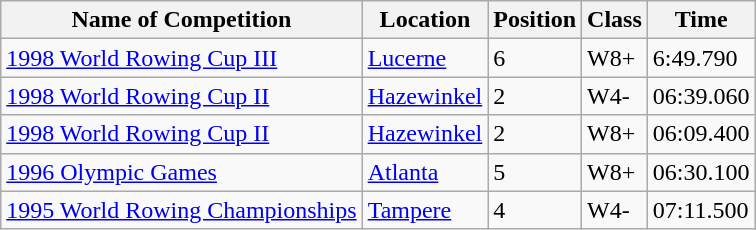<table class="wikitable sortable">
<tr>
<th>Name of Competition</th>
<th>Location</th>
<th>Position</th>
<th>Class</th>
<th>Time</th>
</tr>
<tr>
<td><a href='#'>1998 World Rowing Cup III</a></td>
<td><a href='#'>Lucerne</a></td>
<td>6</td>
<td>W8+</td>
<td>6:49.790</td>
</tr>
<tr>
<td><a href='#'>1998 World Rowing Cup II</a></td>
<td><a href='#'>Hazewinkel</a></td>
<td>2</td>
<td>W4-</td>
<td>06:39.060</td>
</tr>
<tr>
<td><a href='#'>1998 World Rowing Cup II</a></td>
<td><a href='#'>Hazewinkel</a></td>
<td>2</td>
<td>W8+</td>
<td>06:09.400</td>
</tr>
<tr>
<td><a href='#'>1996 Olympic Games</a></td>
<td><a href='#'>Atlanta</a></td>
<td>5</td>
<td>W8+</td>
<td>06:30.100</td>
</tr>
<tr>
<td><a href='#'>1995 World Rowing Championships</a></td>
<td><a href='#'>Tampere</a></td>
<td>4</td>
<td>W4-</td>
<td>07:11.500</td>
</tr>
</table>
